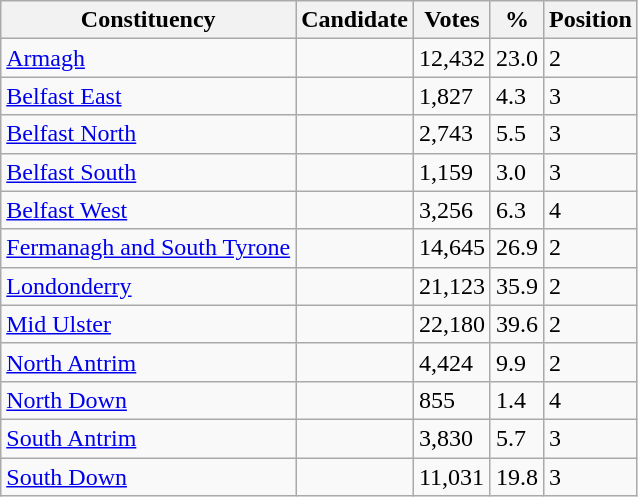<table class="wikitable sortable">
<tr>
<th>Constituency</th>
<th>Candidate</th>
<th>Votes</th>
<th>%</th>
<th>Position</th>
</tr>
<tr>
<td><a href='#'>Armagh</a></td>
<td></td>
<td>12,432</td>
<td>23.0</td>
<td>2</td>
</tr>
<tr>
<td><a href='#'>Belfast East</a></td>
<td></td>
<td>1,827</td>
<td>4.3</td>
<td>3</td>
</tr>
<tr>
<td><a href='#'>Belfast North</a></td>
<td></td>
<td>2,743</td>
<td>5.5</td>
<td>3</td>
</tr>
<tr>
<td><a href='#'>Belfast South</a></td>
<td></td>
<td>1,159</td>
<td>3.0</td>
<td>3</td>
</tr>
<tr>
<td><a href='#'>Belfast West</a></td>
<td></td>
<td>3,256</td>
<td>6.3</td>
<td>4</td>
</tr>
<tr>
<td><a href='#'>Fermanagh and South Tyrone</a></td>
<td></td>
<td>14,645</td>
<td>26.9</td>
<td>2</td>
</tr>
<tr>
<td><a href='#'>Londonderry</a></td>
<td></td>
<td>21,123</td>
<td>35.9</td>
<td>2</td>
</tr>
<tr>
<td><a href='#'>Mid Ulster</a></td>
<td></td>
<td>22,180</td>
<td>39.6</td>
<td>2</td>
</tr>
<tr>
<td><a href='#'>North Antrim</a></td>
<td></td>
<td>4,424</td>
<td>9.9</td>
<td>2</td>
</tr>
<tr>
<td><a href='#'>North Down</a></td>
<td></td>
<td>855</td>
<td>1.4</td>
<td>4</td>
</tr>
<tr>
<td><a href='#'>South Antrim</a></td>
<td></td>
<td>3,830</td>
<td>5.7</td>
<td>3</td>
</tr>
<tr>
<td><a href='#'>South Down</a></td>
<td></td>
<td>11,031</td>
<td>19.8</td>
<td>3</td>
</tr>
</table>
